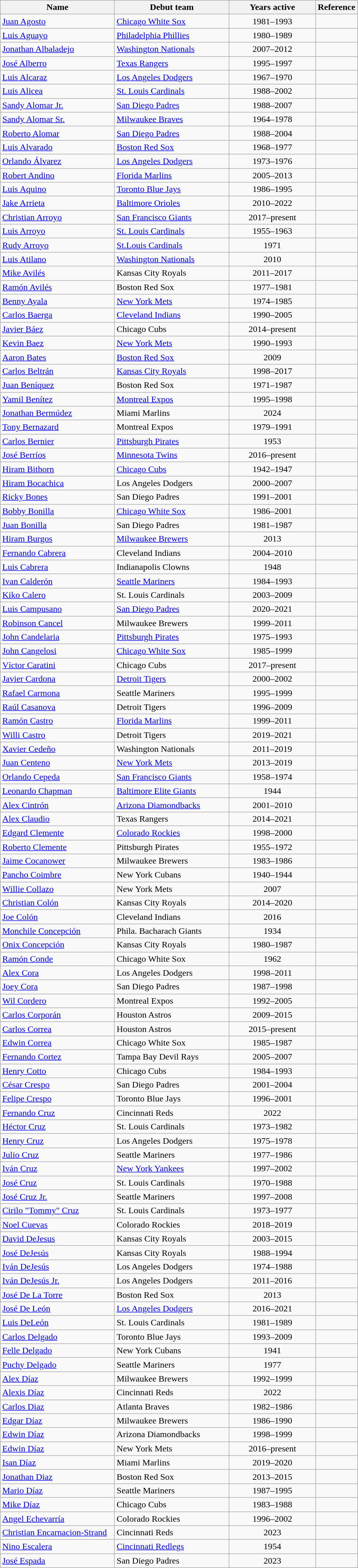<table class="wikitable">
<tr>
<th style="width:200px;">Name</th>
<th style="width:200px;">Debut team</th>
<th style="width:150px;">Years active</th>
<th style="width:50px;">Reference</th>
</tr>
<tr>
<td><a href='#'>Juan Agosto</a></td>
<td><a href='#'>Chicago White Sox</a></td>
<td style="text-align:center;">1981–1993</td>
<td style="text-align:center;"></td>
</tr>
<tr>
<td><a href='#'>Luis Aguayo</a></td>
<td><a href='#'>Philadelphia Phillies</a></td>
<td style="text-align:center;">1980–1989</td>
<td style="text-align:center;"></td>
</tr>
<tr>
<td><a href='#'>Jonathan Albaladejo</a></td>
<td><a href='#'>Washington Nationals</a></td>
<td style="text-align:center;">2007–2012</td>
<td style="text-align:center;"></td>
</tr>
<tr>
<td><a href='#'>José Alberro</a></td>
<td><a href='#'>Texas Rangers</a></td>
<td style="text-align:center;">1995–1997</td>
<td style="text-align:center;"></td>
</tr>
<tr>
<td><a href='#'>Luis Alcaraz</a></td>
<td><a href='#'>Los Angeles Dodgers</a></td>
<td style="text-align:center;">1967–1970</td>
<td style="text-align:center;"></td>
</tr>
<tr>
<td><a href='#'>Luis Alicea</a></td>
<td><a href='#'>St. Louis Cardinals</a></td>
<td style="text-align:center;">1988–2002</td>
<td style="text-align:center;"></td>
</tr>
<tr>
<td><a href='#'>Sandy Alomar Jr.</a></td>
<td><a href='#'>San Diego Padres</a></td>
<td style="text-align:center;">1988–2007</td>
<td style="text-align:center;"></td>
</tr>
<tr>
<td><a href='#'>Sandy Alomar Sr.</a></td>
<td><a href='#'>Milwaukee Braves</a></td>
<td style="text-align:center;">1964–1978</td>
<td style="text-align:center;"></td>
</tr>
<tr>
<td><a href='#'>Roberto Alomar</a></td>
<td><a href='#'>San Diego Padres</a></td>
<td style="text-align:center;">1988–2004</td>
<td style="text-align:center;"></td>
</tr>
<tr>
<td><a href='#'>Luis Alvarado</a></td>
<td><a href='#'>Boston Red Sox</a></td>
<td style="text-align:center;">1968–1977</td>
<td style="text-align:center;"></td>
</tr>
<tr>
<td><a href='#'>Orlando Álvarez</a></td>
<td><a href='#'>Los Angeles Dodgers</a></td>
<td style="text-align:center;">1973–1976</td>
<td style="text-align:center;"></td>
</tr>
<tr>
<td><a href='#'>Robert Andino</a></td>
<td><a href='#'>Florida Marlins</a></td>
<td style="text-align:center;">2005–2013</td>
<td style="text-align:center;"></td>
</tr>
<tr>
<td><a href='#'>Luis Aquino</a></td>
<td><a href='#'>Toronto Blue Jays</a></td>
<td style="text-align:center;">1986–1995</td>
<td style="text-align:center;"></td>
</tr>
<tr>
<td><a href='#'>Jake Arrieta</a></td>
<td><a href='#'>Baltimore Orioles</a></td>
<td style="text-align:center;">2010–2022</td>
<td style="text-align:center;"></td>
</tr>
<tr>
<td><a href='#'>Christian Arroyo</a></td>
<td><a href='#'>San Francisco Giants</a></td>
<td style="text-align:center;">2017–present</td>
<td style="text-align:center;"></td>
</tr>
<tr>
<td><a href='#'>Luis Arroyo</a></td>
<td><a href='#'>St. Louis Cardinals</a></td>
<td style="text-align:center;">1955–1963</td>
<td style="text-align:center;"></td>
</tr>
<tr>
<td><a href='#'>Rudy Arroyo</a></td>
<td><a href='#'>St.Louis Cardinals</a></td>
<td style="text-align:center;">1971</td>
<td style="text-align:center;"></td>
</tr>
<tr>
<td><a href='#'>Luis Atilano</a></td>
<td><a href='#'>Washington Nationals</a></td>
<td style="text-align:center;">2010</td>
<td style="text-align:center;"></td>
</tr>
<tr>
<td><a href='#'>Mike Avilés</a></td>
<td>Kansas City Royals</td>
<td style="text-align:center;">2011–2017</td>
<td style="text-align:center;"></td>
</tr>
<tr>
<td><a href='#'>Ramón Avilés</a></td>
<td>Boston Red Sox</td>
<td style="text-align:center;">1977–1981</td>
<td style="text-align:center;"></td>
</tr>
<tr>
<td><a href='#'>Benny Ayala</a></td>
<td><a href='#'>New York Mets</a></td>
<td style="text-align:center;">1974–1985</td>
<td style="text-align:center;"></td>
</tr>
<tr>
<td><a href='#'>Carlos Baerga</a></td>
<td><a href='#'>Cleveland Indians</a></td>
<td style="text-align:center;">1990–2005</td>
<td style="text-align:center;"></td>
</tr>
<tr>
<td><a href='#'>Javier Báez</a></td>
<td>Chicago Cubs</td>
<td style="text-align:center;">2014–present</td>
<td style="text-align:center;"></td>
</tr>
<tr>
<td><a href='#'>Kevin Baez</a></td>
<td><a href='#'>New York Mets</a></td>
<td style="text-align:center;">1990–1993</td>
<td style="text-align:center;"></td>
</tr>
<tr>
<td><a href='#'>Aaron Bates</a></td>
<td><a href='#'>Boston Red Sox</a></td>
<td style="text-align:center;">2009</td>
<td style="text-align:center;"></td>
</tr>
<tr>
<td><a href='#'>Carlos Beltrán</a></td>
<td><a href='#'>Kansas City Royals</a></td>
<td style="text-align:center;">1998–2017</td>
<td style="text-align:center;"></td>
</tr>
<tr>
<td><a href='#'>Juan Beníquez</a></td>
<td>Boston Red Sox</td>
<td style="text-align:center;">1971–1987</td>
<td style="text-align:center;"></td>
</tr>
<tr>
<td><a href='#'>Yamil Benítez</a></td>
<td><a href='#'>Montreal Expos</a></td>
<td style="text-align:center;">1995–1998</td>
<td style="text-align:center;"></td>
</tr>
<tr>
<td><a href='#'>Jonathan Bermúdez</a></td>
<td>Miami Marlins</td>
<td style="text-align:center;">2024</td>
<td style="text-align:center;"></td>
</tr>
<tr>
<td><a href='#'>Tony Bernazard</a></td>
<td>Montreal Expos</td>
<td style="text-align:center;">1979–1991</td>
<td style="text-align:center;"></td>
</tr>
<tr>
<td><a href='#'>Carlos Bernier</a></td>
<td><a href='#'>Pittsburgh Pirates</a></td>
<td style="text-align:center;">1953</td>
<td style="text-align:center;"></td>
</tr>
<tr>
<td><a href='#'>José Berríos</a></td>
<td><a href='#'>Minnesota Twins</a></td>
<td style="text-align:center;">2016–present</td>
<td style="text-align:center;"></td>
</tr>
<tr>
<td><a href='#'>Hiram Bithorn</a></td>
<td><a href='#'>Chicago Cubs</a></td>
<td style="text-align:center;">1942–1947</td>
<td style="text-align:center;"></td>
</tr>
<tr>
<td><a href='#'>Hiram Bocachica</a></td>
<td>Los Angeles Dodgers</td>
<td style="text-align:center;">2000–2007</td>
<td style="text-align:center;"></td>
</tr>
<tr>
<td><a href='#'>Ricky Bones</a></td>
<td>San Diego Padres</td>
<td style="text-align:center;">1991–2001</td>
<td style="text-align:center;"></td>
</tr>
<tr>
<td><a href='#'>Bobby Bonilla</a></td>
<td><a href='#'>Chicago White Sox</a></td>
<td style="text-align:center;">1986–2001</td>
<td style="text-align:center;"></td>
</tr>
<tr>
<td><a href='#'>Juan Bonilla</a></td>
<td>San Diego Padres</td>
<td style="text-align:center;">1981–1987</td>
<td style="text-align:center;"></td>
</tr>
<tr>
<td><a href='#'>Hiram Burgos</a></td>
<td><a href='#'>Milwaukee Brewers</a></td>
<td style="text-align:center;">2013</td>
<td style="text-align:center;"></td>
</tr>
<tr>
<td><a href='#'>Fernando Cabrera</a></td>
<td>Cleveland Indians</td>
<td style="text-align:center;">2004–2010</td>
<td style="text-align:center;"></td>
</tr>
<tr>
<td><a href='#'>Luis Cabrera</a></td>
<td>Indianapolis Clowns</td>
<td style="text-align:center;">1948</td>
<td style="text-align:center;"></td>
</tr>
<tr>
<td><a href='#'>Ivan Calderón</a></td>
<td><a href='#'>Seattle Mariners</a></td>
<td style="text-align:center;">1984–1993</td>
<td style="text-align:center;"></td>
</tr>
<tr>
<td><a href='#'>Kiko Calero</a></td>
<td>St. Louis Cardinals</td>
<td style="text-align:center;">2003–2009</td>
<td style="text-align:center;"></td>
</tr>
<tr>
<td><a href='#'>Luis Campusano</a></td>
<td><a href='#'>San Diego Padres</a></td>
<td style="text-align:center;">2020–2021</td>
<td style="text-align:center;"></td>
</tr>
<tr>
<td><a href='#'>Robinson Cancel</a></td>
<td>Milwaukee Brewers</td>
<td style="text-align:center;">1999–2011</td>
<td style="text-align:center;"></td>
</tr>
<tr>
<td><a href='#'>John Candelaria</a></td>
<td><a href='#'>Pittsburgh Pirates</a></td>
<td style="text-align:center;">1975–1993</td>
<td style="text-align:center;"></td>
</tr>
<tr>
<td><a href='#'>John Cangelosi</a></td>
<td><a href='#'>Chicago White Sox</a></td>
<td style="text-align:center;">1985–1999</td>
<td style="text-align:center;"></td>
</tr>
<tr>
<td><a href='#'>Víctor Caratini</a></td>
<td>Chicago Cubs</td>
<td style="text-align:center;">2017–present</td>
<td style="text-align:center;"></td>
</tr>
<tr>
<td><a href='#'>Javier Cardona</a></td>
<td><a href='#'>Detroit Tigers</a></td>
<td style="text-align:center;">2000–2002</td>
<td style="text-align:center;"></td>
</tr>
<tr>
<td><a href='#'>Rafael Carmona</a></td>
<td>Seattle Mariners</td>
<td style="text-align:center;">1995–1999</td>
<td style="text-align:center;"></td>
</tr>
<tr>
<td><a href='#'>Raúl Casanova</a></td>
<td>Detroit Tigers</td>
<td style="text-align:center;">1996–2009</td>
<td style="text-align:center;"></td>
</tr>
<tr>
<td><a href='#'>Ramón Castro</a></td>
<td><a href='#'>Florida Marlins</a></td>
<td style="text-align:center;">1999–2011</td>
<td style="text-align:center;"></td>
</tr>
<tr>
<td><a href='#'>Willi Castro</a></td>
<td>Detroit Tigers</td>
<td style="text-align:center;">2019–2021</td>
<td style="text-align:center;"></td>
</tr>
<tr>
<td><a href='#'>Xavier Cedeño</a></td>
<td>Washington Nationals</td>
<td style="text-align:center;">2011–2019</td>
<td style="text-align:center;"></td>
</tr>
<tr>
<td><a href='#'>Juan Centeno</a></td>
<td><a href='#'>New York Mets</a></td>
<td style="text-align:center;">2013–2019</td>
<td style="text-align:center;"></td>
</tr>
<tr>
<td><a href='#'>Orlando Cepeda</a></td>
<td><a href='#'>San Francisco Giants</a></td>
<td style="text-align:center;">1958–1974</td>
<td style="text-align:center;"></td>
</tr>
<tr>
<td><a href='#'>Leonardo Chapman</a></td>
<td><a href='#'>Baltimore Elite Giants</a></td>
<td style="text-align:center;">1944</td>
<td style="text-align:center;"></td>
</tr>
<tr>
<td><a href='#'>Alex Cintrón</a></td>
<td><a href='#'>Arizona Diamondbacks</a></td>
<td style="text-align:center;">2001–2010</td>
<td style="text-align:center;"></td>
</tr>
<tr>
<td><a href='#'>Alex Claudio</a></td>
<td>Texas Rangers</td>
<td style="text-align:center;">2014–2021</td>
<td style="text-align:center;"></td>
</tr>
<tr>
<td><a href='#'>Edgard Clemente</a></td>
<td><a href='#'>Colorado Rockies</a></td>
<td style="text-align:center;">1998–2000</td>
<td style="text-align:center;"></td>
</tr>
<tr>
<td><a href='#'>Roberto Clemente</a></td>
<td>Pittsburgh Pirates</td>
<td style="text-align:center;">1955–1972</td>
<td style="text-align:center;"></td>
</tr>
<tr>
<td><a href='#'>Jaime Cocanower</a></td>
<td>Milwaukee Brewers</td>
<td style="text-align:center;">1983–1986</td>
<td style="text-align:center;"></td>
</tr>
<tr>
<td><a href='#'>Pancho Coimbre</a></td>
<td>New York Cubans</td>
<td style="text-align:center;">1940–1944</td>
<td style="text-align:center;"></td>
</tr>
<tr>
<td><a href='#'>Willie Collazo</a></td>
<td>New York Mets</td>
<td style="text-align:center;">2007</td>
<td style="text-align:center;"></td>
</tr>
<tr>
<td><a href='#'>Christian Colón</a></td>
<td>Kansas City Royals</td>
<td style="text-align:center;">2014–2020</td>
<td style="text-align:center;"></td>
</tr>
<tr>
<td><a href='#'>Joe Colón</a></td>
<td>Cleveland Indians</td>
<td style="text-align:center;">2016</td>
<td style="text-align:center;"></td>
</tr>
<tr>
<td><a href='#'>Monchile Concepción</a></td>
<td>Phila. Bacharach Giants</td>
<td style="text-align:center;">1934</td>
<td style="text-align:center;"></td>
</tr>
<tr>
<td><a href='#'>Onix Concepción</a></td>
<td>Kansas City Royals</td>
<td style="text-align:center;">1980–1987</td>
<td style="text-align:center;"></td>
</tr>
<tr>
<td><a href='#'>Ramón Conde</a></td>
<td>Chicago White Sox</td>
<td style="text-align:center;">1962</td>
<td style="text-align:center;"></td>
</tr>
<tr>
<td><a href='#'>Alex Cora</a></td>
<td>Los Angeles Dodgers</td>
<td style="text-align:center;">1998–2011</td>
<td style="text-align:center;"></td>
</tr>
<tr>
<td><a href='#'>Joey Cora</a></td>
<td>San Diego Padres</td>
<td style="text-align:center;">1987–1998</td>
<td style="text-align:center;"></td>
</tr>
<tr>
<td><a href='#'>Wil Cordero</a></td>
<td>Montreal Expos</td>
<td style="text-align:center;">1992–2005</td>
<td style="text-align:center;"></td>
</tr>
<tr>
<td><a href='#'>Carlos Corporán</a></td>
<td>Houston Astros</td>
<td style="text-align:center;">2009–2015</td>
<td style="text-align:center;"></td>
</tr>
<tr>
<td><a href='#'>Carlos Correa</a></td>
<td>Houston Astros</td>
<td style="text-align:center;">2015–present</td>
<td style="text-align:center;"></td>
</tr>
<tr>
<td><a href='#'>Edwin Correa</a></td>
<td>Chicago White Sox</td>
<td style="text-align:center;">1985–1987</td>
<td style="text-align:center;"></td>
</tr>
<tr>
<td><a href='#'>Fernando Cortez</a></td>
<td>Tampa Bay Devil Rays</td>
<td style="text-align:center;">2005–2007</td>
<td style="text-align:center;"></td>
</tr>
<tr>
<td><a href='#'>Henry Cotto</a></td>
<td>Chicago Cubs</td>
<td style="text-align:center;">1984–1993</td>
<td style="text-align:center;"></td>
</tr>
<tr>
<td><a href='#'>César Crespo</a></td>
<td>San Diego Padres</td>
<td style="text-align:center;">2001–2004</td>
<td style="text-align:center;"></td>
</tr>
<tr>
<td><a href='#'>Felipe Crespo</a></td>
<td>Toronto Blue Jays</td>
<td style="text-align:center;">1996–2001</td>
<td style="text-align:center;"></td>
</tr>
<tr>
<td><a href='#'>Fernando Cruz</a></td>
<td>Cincinnati Reds</td>
<td style="text-align:center;">2022</td>
<td style="text-align:center;"></td>
</tr>
<tr>
<td><a href='#'>Héctor Cruz</a></td>
<td>St. Louis Cardinals</td>
<td style="text-align:center;">1973–1982</td>
<td style="text-align:center;"></td>
</tr>
<tr>
<td><a href='#'>Henry Cruz</a></td>
<td>Los Angeles Dodgers</td>
<td style="text-align:center;">1975–1978</td>
<td style="text-align:center;"></td>
</tr>
<tr>
<td><a href='#'>Julio Cruz</a></td>
<td>Seattle Mariners</td>
<td style="text-align:center;">1977–1986</td>
<td style="text-align:center;"></td>
</tr>
<tr>
<td><a href='#'>Iván Cruz</a></td>
<td><a href='#'>New York Yankees</a></td>
<td style="text-align:center;">1997–2002</td>
<td style="text-align:center;"></td>
</tr>
<tr>
<td><a href='#'>José Cruz</a></td>
<td>St. Louis Cardinals</td>
<td style="text-align:center;">1970–1988</td>
<td style="text-align:center;"></td>
</tr>
<tr>
<td><a href='#'>José Cruz Jr.</a></td>
<td>Seattle Mariners</td>
<td style="text-align:center;">1997–2008</td>
<td style="text-align:center;"></td>
</tr>
<tr>
<td><a href='#'>Cirilo "Tommy" Cruz</a></td>
<td>St. Louis Cardinals</td>
<td style="text-align:center;">1973–1977</td>
<td style="text-align:center;"></td>
</tr>
<tr>
<td><a href='#'>Noel Cuevas</a></td>
<td>Colorado Rockies</td>
<td style="text-align:center;">2018–2019</td>
<td style="text-align:center;"></td>
</tr>
<tr>
<td><a href='#'>David DeJesus</a></td>
<td>Kansas City Royals</td>
<td style="text-align:center;">2003–2015</td>
<td style="text-align:center;"></td>
</tr>
<tr>
<td><a href='#'>José DeJesús</a></td>
<td>Kansas City Royals</td>
<td style="text-align:center;">1988–1994</td>
<td style="text-align:center;"></td>
</tr>
<tr>
<td><a href='#'>Iván DeJesús</a></td>
<td>Los Angeles Dodgers</td>
<td style="text-align:center;">1974–1988</td>
<td style="text-align:center;"></td>
</tr>
<tr>
<td><a href='#'>Iván DeJesús Jr.</a></td>
<td>Los Angeles Dodgers</td>
<td style="text-align:center;">2011–2016</td>
<td style="text-align:center;"></td>
</tr>
<tr>
<td><a href='#'>José De La Torre</a></td>
<td>Boston Red Sox</td>
<td style="text-align:center;">2013</td>
<td style="text-align:center;"></td>
</tr>
<tr>
<td><a href='#'>José De León</a></td>
<td><a href='#'>Los Angeles Dodgers</a></td>
<td style="text-align:center;">2016–2021</td>
<td style="text-align:center;"></td>
</tr>
<tr>
<td><a href='#'>Luis DeLeón</a></td>
<td>St. Louis Cardinals</td>
<td style="text-align:center;">1981–1989</td>
<td style="text-align:center;"></td>
</tr>
<tr>
<td><a href='#'>Carlos Delgado</a></td>
<td>Toronto Blue Jays</td>
<td style="text-align:center;">1993–2009</td>
<td style="text-align:center;"></td>
</tr>
<tr>
<td><a href='#'>Felle Delgado</a></td>
<td>New York Cubans</td>
<td style="text-align:center;">1941</td>
<td style="text-align:center;"></td>
</tr>
<tr>
<td><a href='#'>Puchy Delgado</a></td>
<td>Seattle Mariners</td>
<td style="text-align:center;">1977</td>
<td style="text-align:center;"></td>
</tr>
<tr>
<td><a href='#'>Alex Díaz</a></td>
<td>Milwaukee Brewers</td>
<td style="text-align:center;">1992–1999</td>
<td style="text-align:center;"></td>
</tr>
<tr>
<td><a href='#'>Alexis Díaz</a></td>
<td>Cincinnati Reds</td>
<td style="text-align:center;">2022</td>
<td style="text-align:center;"></td>
</tr>
<tr>
<td><a href='#'>Carlos Diaz</a></td>
<td>Atlanta Braves</td>
<td style="text-align:center;">1982–1986</td>
<td style="text-align:center;"></td>
</tr>
<tr>
<td><a href='#'>Edgar Díaz</a></td>
<td>Milwaukee Brewers</td>
<td style="text-align:center;">1986–1990</td>
<td style="text-align:center;"></td>
</tr>
<tr>
<td><a href='#'>Edwin Díaz</a></td>
<td>Arizona Diamondbacks</td>
<td style="text-align:center;">1998–1999</td>
<td style="text-align:center;"></td>
</tr>
<tr>
<td><a href='#'>Edwin Díaz</a></td>
<td>New York Mets</td>
<td style="text-align:center;">2016–present</td>
<td style="text-align:center;"></td>
</tr>
<tr>
<td><a href='#'>Isan Díaz</a></td>
<td>Miami Marlins</td>
<td style="text-align:center;">2019–2020</td>
<td style="text-align:center;"></td>
</tr>
<tr>
<td><a href='#'>Jonathan Diaz</a></td>
<td>Boston Red Sox</td>
<td style="text-align:center;">2013–2015</td>
<td style="text-align:center;"></td>
</tr>
<tr>
<td><a href='#'>Mario Díaz</a></td>
<td>Seattle Mariners</td>
<td style="text-align:center;">1987–1995</td>
<td style="text-align:center;"></td>
</tr>
<tr>
<td><a href='#'>Mike Díaz</a></td>
<td>Chicago Cubs</td>
<td style="text-align:center;">1983–1988</td>
<td style="text-align:center;"></td>
</tr>
<tr>
<td><a href='#'>Angel Echevarría</a></td>
<td>Colorado Rockies</td>
<td style="text-align:center;">1996–2002</td>
<td style="text-align:center;"></td>
</tr>
<tr>
<td><a href='#'>Christian Encarnacion-Strand</a></td>
<td>Cincinnati Reds</td>
<td style="text-align:center;">2023</td>
<td style="text-align:center;"></td>
</tr>
<tr>
<td><a href='#'>Nino Escalera</a></td>
<td><a href='#'>Cincinnati Redlegs</a></td>
<td style="text-align:center;">1954</td>
<td style="text-align:center;"></td>
</tr>
<tr>
<td><a href='#'>José Espada</a></td>
<td>San Diego Padres</td>
<td style="text-align:center;">2023</td>
<td style="text-align:center;"></td>
</tr>
</table>
